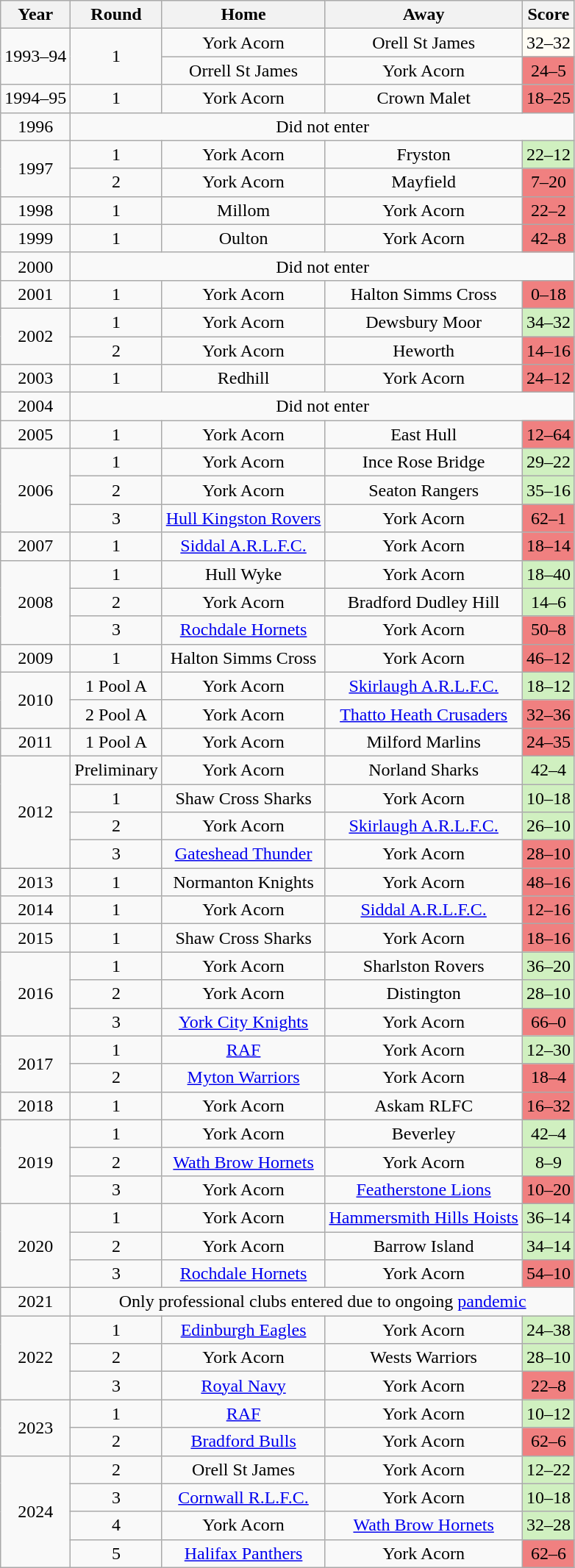<table class="wikitable" style="text-align:center;">
<tr>
<th>Year</th>
<th>Round</th>
<th>Home</th>
<th>Away</th>
<th>Score</th>
</tr>
<tr>
<td rowspan="2">1993–94</td>
<td rowspan="2">1</td>
<td>York Acorn</td>
<td>Orell St James</td>
<td bgcolor="#FF FD F5">32–32</td>
</tr>
<tr>
<td>Orrell St James</td>
<td>York Acorn</td>
<td bgcolor="#F0 80 80">24–5</td>
</tr>
<tr>
<td>1994–95</td>
<td>1</td>
<td>York Acorn</td>
<td>Crown Malet</td>
<td bgcolor="#F0 80 80">18–25</td>
</tr>
<tr>
<td>1996</td>
<td colspan="4">Did not enter</td>
</tr>
<tr>
<td rowspan="2">1997</td>
<td>1</td>
<td>York Acorn</td>
<td>Fryston</td>
<td bgcolor="#D0F0C0">22–12</td>
</tr>
<tr>
<td>2</td>
<td>York Acorn</td>
<td>Mayfield</td>
<td bgcolor="#F0 80 80">7–20</td>
</tr>
<tr>
<td>1998</td>
<td>1</td>
<td>Millom</td>
<td>York Acorn</td>
<td bgcolor="#F0 80 80">22–2</td>
</tr>
<tr>
<td>1999</td>
<td>1</td>
<td>Oulton</td>
<td>York Acorn</td>
<td bgcolor="#F0 80 80">42–8</td>
</tr>
<tr>
<td>2000</td>
<td colspan="4">Did not enter</td>
</tr>
<tr>
<td>2001</td>
<td>1</td>
<td>York Acorn</td>
<td>Halton Simms Cross</td>
<td bgcolor="#F0 80 80">0–18</td>
</tr>
<tr>
<td rowspan="2">2002</td>
<td>1</td>
<td>York Acorn</td>
<td>Dewsbury Moor</td>
<td bgcolor="#D0F0C0">34–32</td>
</tr>
<tr>
<td>2</td>
<td>York Acorn</td>
<td>Heworth</td>
<td bgcolor="#F0 80 80">14–16</td>
</tr>
<tr>
<td>2003</td>
<td>1</td>
<td>Redhill</td>
<td>York Acorn</td>
<td bgcolor="#F0 80 80">24–12</td>
</tr>
<tr>
<td>2004</td>
<td colspan="4">Did not enter</td>
</tr>
<tr>
<td>2005</td>
<td>1</td>
<td>York Acorn</td>
<td>East Hull</td>
<td bgcolor="#F0 80 80">12–64</td>
</tr>
<tr>
<td rowspan="3">2006</td>
<td>1</td>
<td>York Acorn</td>
<td>Ince Rose Bridge</td>
<td bgcolor="#D0F0C0">29–22</td>
</tr>
<tr>
<td>2</td>
<td>York Acorn</td>
<td>Seaton Rangers</td>
<td bgcolor="#D0F0C0">35–16</td>
</tr>
<tr>
<td>3</td>
<td><a href='#'>Hull Kingston Rovers</a></td>
<td>York Acorn</td>
<td bgcolor="#F0 80 80">62–1</td>
</tr>
<tr>
<td>2007</td>
<td>1</td>
<td><a href='#'>Siddal A.R.L.F.C.</a></td>
<td>York Acorn</td>
<td bgcolor="#F0 80 80">18–14</td>
</tr>
<tr>
<td rowspan="3">2008</td>
<td>1</td>
<td>Hull Wyke</td>
<td>York Acorn</td>
<td bgcolor="#D0F0C0">18–40 </td>
</tr>
<tr>
<td>2</td>
<td>York Acorn</td>
<td>Bradford Dudley Hill</td>
<td bgcolor="#D0F0C0">14–6</td>
</tr>
<tr>
<td>3</td>
<td><a href='#'>Rochdale Hornets</a></td>
<td>York Acorn</td>
<td bgcolor="#F0 80 80">50–8</td>
</tr>
<tr>
<td>2009</td>
<td>1</td>
<td>Halton Simms Cross</td>
<td>York Acorn</td>
<td bgcolor="#F0 80 80">46–12</td>
</tr>
<tr>
<td rowspan="2">2010</td>
<td>1 Pool A</td>
<td>York Acorn</td>
<td><a href='#'>Skirlaugh A.R.L.F.C.</a></td>
<td bgcolor="#D0F0C0">18–12</td>
</tr>
<tr>
<td>2 Pool A</td>
<td>York Acorn</td>
<td><a href='#'>Thatto Heath Crusaders</a></td>
<td bgcolor="#F0 80 80">32–36</td>
</tr>
<tr>
<td>2011</td>
<td>1 Pool A</td>
<td>York Acorn</td>
<td>Milford Marlins</td>
<td bgcolor="#F0 80 80">24–35</td>
</tr>
<tr>
<td rowspan="4">2012</td>
<td>Preliminary</td>
<td>York Acorn</td>
<td>Norland Sharks</td>
<td bgcolor="#D0F0C0">42–4</td>
</tr>
<tr>
<td>1</td>
<td>Shaw Cross Sharks</td>
<td>York Acorn</td>
<td bgcolor="#D0F0C0">10–18</td>
</tr>
<tr>
<td>2</td>
<td>York Acorn</td>
<td><a href='#'>Skirlaugh A.R.L.F.C.</a></td>
<td bgcolor="#D0F0C0">26–10</td>
</tr>
<tr>
<td>3</td>
<td><a href='#'>Gateshead Thunder</a></td>
<td>York Acorn</td>
<td bgcolor="#F0 80 80">28–10</td>
</tr>
<tr>
<td>2013</td>
<td>1</td>
<td>Normanton Knights</td>
<td>York Acorn</td>
<td bgcolor="#F0 80 80">48–16</td>
</tr>
<tr>
<td>2014</td>
<td>1</td>
<td>York Acorn</td>
<td><a href='#'>Siddal A.R.L.F.C.</a></td>
<td bgcolor="#F0 80 80">12–16</td>
</tr>
<tr>
<td>2015</td>
<td>1</td>
<td>Shaw Cross Sharks</td>
<td>York Acorn</td>
<td bgcolor="#F0 80 80">18–16</td>
</tr>
<tr>
<td rowspan="3">2016</td>
<td>1</td>
<td>York Acorn</td>
<td>Sharlston Rovers</td>
<td bgcolor="#D0F0C0">36–20</td>
</tr>
<tr>
<td>2</td>
<td>York Acorn</td>
<td>Distington</td>
<td bgcolor="#D0F0C0">28–10</td>
</tr>
<tr>
<td>3</td>
<td><a href='#'>York City Knights</a></td>
<td>York Acorn</td>
<td bgcolor="#F0 80 80">66–0</td>
</tr>
<tr>
<td rowspan="2">2017</td>
<td>1</td>
<td><a href='#'>RAF</a></td>
<td>York Acorn</td>
<td bgcolor="#D0F0C0">12–30</td>
</tr>
<tr>
<td>2</td>
<td><a href='#'>Myton Warriors</a></td>
<td>York Acorn</td>
<td bgcolor="#F0 80 80">18–4</td>
</tr>
<tr>
<td>2018</td>
<td>1</td>
<td>York Acorn</td>
<td>Askam RLFC</td>
<td bgcolor="#F0 80 80">16–32</td>
</tr>
<tr>
<td rowspan="3">2019</td>
<td>1</td>
<td>York Acorn</td>
<td>Beverley</td>
<td bgcolor="#D0F0C0">42–4</td>
</tr>
<tr>
<td>2</td>
<td><a href='#'>Wath Brow Hornets</a></td>
<td>York Acorn</td>
<td bgcolor="#D0F0C0">8–9</td>
</tr>
<tr>
<td>3</td>
<td>York Acorn</td>
<td><a href='#'>Featherstone Lions</a></td>
<td bgcolor="#F0 80 80">10–20</td>
</tr>
<tr>
<td rowspan="3">2020</td>
<td>1</td>
<td>York Acorn</td>
<td><a href='#'>Hammersmith Hills Hoists</a></td>
<td bgcolor="#D0F0C0">36–14</td>
</tr>
<tr>
<td>2</td>
<td>York Acorn</td>
<td>Barrow Island</td>
<td bgcolor="#D0F0C0">34–14</td>
</tr>
<tr>
<td>3</td>
<td><a href='#'>Rochdale Hornets</a></td>
<td>York Acorn</td>
<td bgcolor="#F0 80 80">54–10</td>
</tr>
<tr>
<td>2021</td>
<td colspan="4">Only professional clubs entered due to ongoing <a href='#'>pandemic</a></td>
</tr>
<tr>
<td rowspan="3">2022</td>
<td>1</td>
<td><a href='#'>Edinburgh Eagles</a></td>
<td>York Acorn</td>
<td bgcolor="#D0F0C0">24–38</td>
</tr>
<tr>
<td>2</td>
<td>York Acorn</td>
<td>Wests Warriors</td>
<td bgcolor="#D0F0C0">28–10</td>
</tr>
<tr>
<td>3</td>
<td><a href='#'>Royal Navy</a></td>
<td>York Acorn</td>
<td bgcolor="#F0 80 80">22–8</td>
</tr>
<tr>
<td rowspan="2">2023</td>
<td>1</td>
<td><a href='#'>RAF</a></td>
<td>York Acorn</td>
<td bgcolor="#D0F0C0">10–12</td>
</tr>
<tr>
<td>2</td>
<td><a href='#'>Bradford Bulls</a></td>
<td>York Acorn</td>
<td bgcolor="#F0 80 80">62–6</td>
</tr>
<tr>
<td rowspan="4">2024</td>
<td>2</td>
<td>Orell St James</td>
<td>York Acorn</td>
<td bgcolor="#D0F0C0">12–22</td>
</tr>
<tr>
<td>3</td>
<td><a href='#'>Cornwall R.L.F.C.</a></td>
<td>York Acorn</td>
<td bgcolor="#D0F0C0">10–18</td>
</tr>
<tr>
<td>4</td>
<td>York Acorn</td>
<td><a href='#'>Wath Brow Hornets</a></td>
<td bgcolor="#D0F0C0">32–28</td>
</tr>
<tr>
<td>5</td>
<td><a href='#'>Halifax Panthers</a></td>
<td>York Acorn</td>
<td bgcolor="#F0 80 80">62–6</td>
</tr>
</table>
